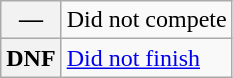<table class="wikitable">
<tr>
<th scope="row">—</th>
<td>Did not compete</td>
</tr>
<tr>
<th scope="row">DNF</th>
<td><a href='#'>Did not finish</a></td>
</tr>
</table>
